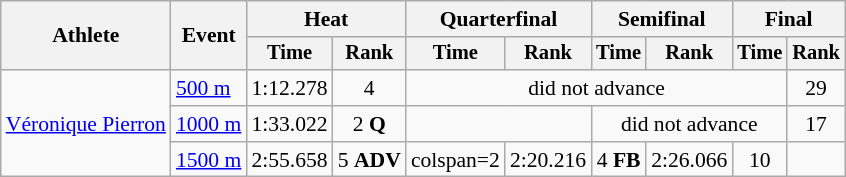<table class="wikitable" style="font-size:90%">
<tr>
<th rowspan=2>Athlete</th>
<th rowspan=2>Event</th>
<th colspan=2>Heat</th>
<th colspan=2>Quarterfinal</th>
<th colspan=2>Semifinal</th>
<th colspan=2>Final</th>
</tr>
<tr style="font-size:95%">
<th>Time</th>
<th>Rank</th>
<th>Time</th>
<th>Rank</th>
<th>Time</th>
<th>Rank</th>
<th>Time</th>
<th>Rank</th>
</tr>
<tr align=center>
<td align=left rowspan=3><a href='#'>Véronique Pierron</a></td>
<td align=left><a href='#'>500 m</a></td>
<td>1:12.278</td>
<td>4</td>
<td colspan=5>did not advance</td>
<td>29</td>
</tr>
<tr align=center>
<td align=left><a href='#'>1000 m</a></td>
<td>1:33.022</td>
<td>2 <strong>Q</strong></td>
<td colspan=2></td>
<td colspan=3>did not advance</td>
<td>17</td>
</tr>
<tr align=center>
<td align=left><a href='#'>1500 m</a></td>
<td>2:55.658</td>
<td>5 <strong>ADV</strong></td>
<td>colspan=2 </td>
<td>2:20.216</td>
<td>4 <strong>FB</strong></td>
<td>2:26.066</td>
<td>10</td>
</tr>
</table>
